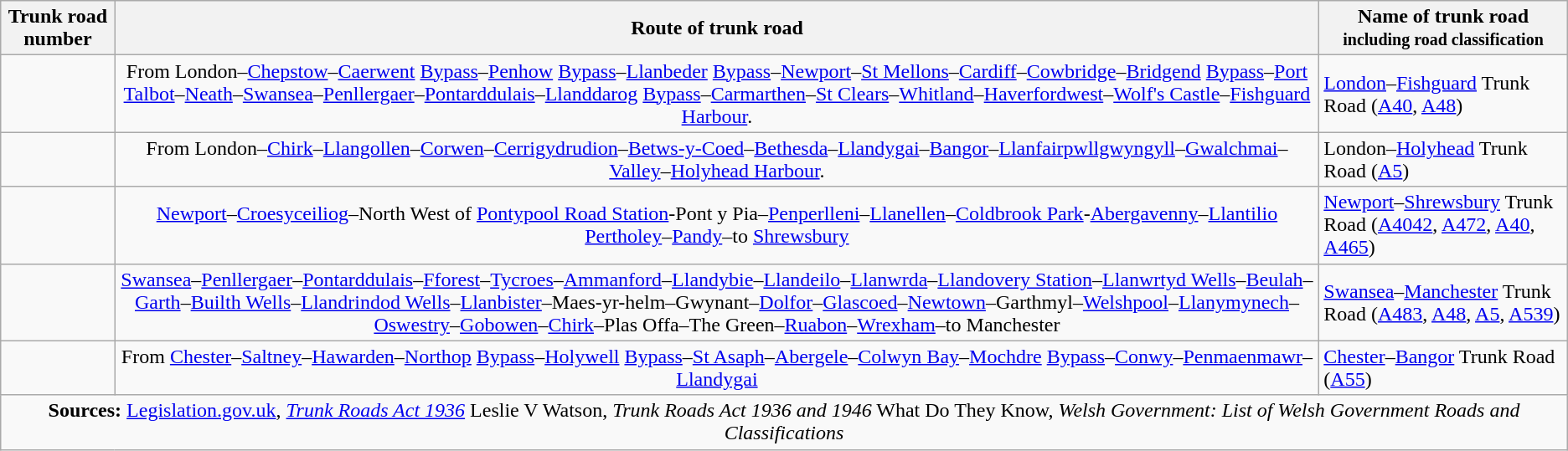<table class="wikitable">
<tr>
<th>Trunk road number</th>
<th>Route of trunk road</th>
<th>Name of trunk road<small><br>including road classification</small></th>
</tr>
<tr>
<td></td>
<td style="text-align:center;">From London–<a href='#'>Chepstow</a>–<a href='#'>Caerwent</a> <a href='#'>Bypass</a>–<a href='#'>Penhow</a> <a href='#'>Bypass</a>–<a href='#'>Llanbeder</a> <a href='#'>Bypass</a>–<a href='#'>Newport</a>–<a href='#'>St Mellons</a>–<a href='#'>Cardiff</a>–<a href='#'>Cowbridge</a>–<a href='#'>Bridgend</a> <a href='#'>Bypass</a>–<a href='#'>Port Talbot</a>–<a href='#'>Neath</a>–<a href='#'>Swansea</a>–<a href='#'>Penllergaer</a>–<a href='#'>Pontarddulais</a>–<a href='#'>Llanddarog</a> <a href='#'>Bypass</a>–<a href='#'>Carmarthen</a>–<a href='#'>St Clears</a>–<a href='#'>Whitland</a>–<a href='#'>Haverfordwest</a>–<a href='#'>Wolf's Castle</a>–<a href='#'>Fishguard Harbour</a>.</td>
<td><a href='#'>London</a>–<a href='#'>Fishguard</a> Trunk Road (<a href='#'>A40</a>, <a href='#'>A48</a>)</td>
</tr>
<tr>
<td></td>
<td style="text-align:center;">From London–<a href='#'>Chirk</a>–<a href='#'>Llangollen</a>–<a href='#'>Corwen</a>–<a href='#'>Cerrigydrudion</a>–<a href='#'>Betws-y-Coed</a>–<a href='#'>Bethesda</a>–<a href='#'>Llandygai</a>–<a href='#'>Bangor</a>–<a href='#'>Llanfairpwllgwyngyll</a>–<a href='#'>Gwalchmai</a>–<a href='#'>Valley</a>–<a href='#'>Holyhead Harbour</a>.</td>
<td>London–<a href='#'>Holyhead</a> Trunk Road (<a href='#'>A5</a>)</td>
</tr>
<tr>
<td></td>
<td style="text-align:center;"><a href='#'>Newport</a>–<a href='#'>Croesyceiliog</a>–North West of <a href='#'>Pontypool Road Station</a>-Pont y Pia–<a href='#'>Penperlleni</a>–<a href='#'>Llanellen</a>–<a href='#'>Coldbrook Park</a>-<a href='#'>Abergavenny</a>–<a href='#'>Llantilio Pertholey</a>–<a href='#'>Pandy</a>–to <a href='#'>Shrewsbury</a></td>
<td><a href='#'>Newport</a>–<a href='#'>Shrewsbury</a> Trunk Road (<a href='#'>A4042</a>, <a href='#'>A472</a>, <a href='#'>A40</a>, <a href='#'>A465</a>)</td>
</tr>
<tr>
<td></td>
<td style="text-align:center;"><a href='#'>Swansea</a>–<a href='#'>Penllergaer</a>–<a href='#'>Pontarddulais</a>–<a href='#'>Fforest</a>–<a href='#'>Tycroes</a>–<a href='#'>Ammanford</a>–<a href='#'>Llandybie</a>–<a href='#'>Llandeilo</a>–<a href='#'>Llanwrda</a>–<a href='#'>Llandovery Station</a>–<a href='#'>Llanwrtyd Wells</a>–<a href='#'>Beulah</a>–<a href='#'>Garth</a>–<a href='#'>Builth Wells</a>–<a href='#'>Llandrindod Wells</a>–<a href='#'>Llanbister</a>–Maes-yr-helm–Gwynant–<a href='#'>Dolfor</a>–<a href='#'>Glascoed</a>–<a href='#'>Newtown</a>–Garthmyl–<a href='#'>Welshpool</a>–<a href='#'>Llanymynech</a>–<a href='#'>Oswestry</a>–<a href='#'>Gobowen</a>–<a href='#'>Chirk</a>–Plas Offa–The Green–<a href='#'>Ruabon</a>–<a href='#'>Wrexham</a>–to Manchester</td>
<td><a href='#'>Swansea</a>–<a href='#'>Manchester</a> Trunk Road (<a href='#'>A483</a>, <a href='#'>A48</a>, <a href='#'>A5</a>, <a href='#'>A539</a>)</td>
</tr>
<tr>
<td></td>
<td style="text-align:center;">From <a href='#'>Chester</a>–<a href='#'>Saltney</a>–<a href='#'>Hawarden</a>–<a href='#'>Northop</a> <a href='#'>Bypass</a>–<a href='#'>Holywell</a> <a href='#'>Bypass</a>–<a href='#'>St Asaph</a>–<a href='#'>Abergele</a>–<a href='#'>Colwyn Bay</a>–<a href='#'>Mochdre</a> <a href='#'>Bypass</a>–<a href='#'>Conwy</a>–<a href='#'>Penmaenmawr</a>–<a href='#'>Llandygai</a></td>
<td><a href='#'>Chester</a>–<a href='#'>Bangor</a> Trunk Road (<a href='#'>A55</a>)</td>
</tr>
<tr align='center'>
<td colspan=3><strong>Sources:</strong> <a href='#'>Legislation.gov.uk</a>, <em><a href='#'>Trunk Roads Act 1936</a></em> Leslie V Watson, <em>Trunk Roads Act 1936 and 1946</em> What Do They Know, <em>Welsh Government: List of Welsh Government Roads and Classifications</em></td>
</tr>
</table>
